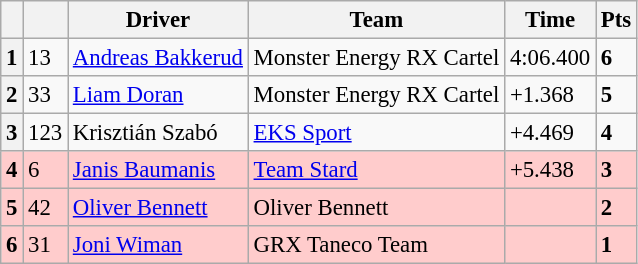<table class="wikitable" style="font-size:95%">
<tr>
<th></th>
<th></th>
<th>Driver</th>
<th>Team</th>
<th>Time</th>
<th>Pts</th>
</tr>
<tr>
<th>1</th>
<td>13</td>
<td> <a href='#'>Andreas Bakkerud</a></td>
<td>Monster Energy RX Cartel</td>
<td>4:06.400</td>
<td><strong>6</strong></td>
</tr>
<tr>
<th>2</th>
<td>33</td>
<td> <a href='#'>Liam Doran</a></td>
<td>Monster Energy RX Cartel</td>
<td>+1.368</td>
<td><strong>5</strong></td>
</tr>
<tr>
<th>3</th>
<td>123</td>
<td> Krisztián Szabó</td>
<td><a href='#'>EKS Sport</a></td>
<td>+4.469</td>
<td><strong>4</strong></td>
</tr>
<tr>
<th style="background:#ffcccc;">4</th>
<td style="background:#ffcccc;">6</td>
<td style="background:#ffcccc;"> <a href='#'>Janis Baumanis</a></td>
<td style="background:#ffcccc;"><a href='#'>Team Stard</a></td>
<td style="background:#ffcccc;">+5.438</td>
<td style="background:#ffcccc;"><strong>3</strong></td>
</tr>
<tr>
<th style="background:#ffcccc;">5</th>
<td style="background:#ffcccc;">42</td>
<td style="background:#ffcccc;"> <a href='#'>Oliver Bennett</a></td>
<td style="background:#ffcccc;">Oliver Bennett</td>
<td style="background:#ffcccc;"></td>
<td style="background:#ffcccc;"><strong>2</strong></td>
</tr>
<tr>
<th style="background:#ffcccc;">6</th>
<td style="background:#ffcccc;">31</td>
<td style="background:#ffcccc;"> <a href='#'>Joni Wiman</a></td>
<td style="background:#ffcccc;">GRX Taneco Team</td>
<td style="background:#ffcccc;"></td>
<td style="background:#ffcccc;"><strong>1</strong></td>
</tr>
</table>
